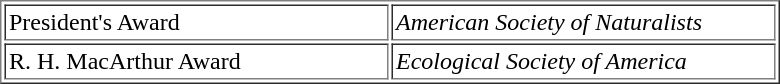<table border="1" cellpadding="2">
<tr>
<td width="250pt">President's Award</td>
<td width="250pt"><em>American Society of Naturalists</em></td>
</tr>
<tr>
<td>R. H. MacArthur Award</td>
<td><em>Ecological Society of America</em></td>
</tr>
</table>
